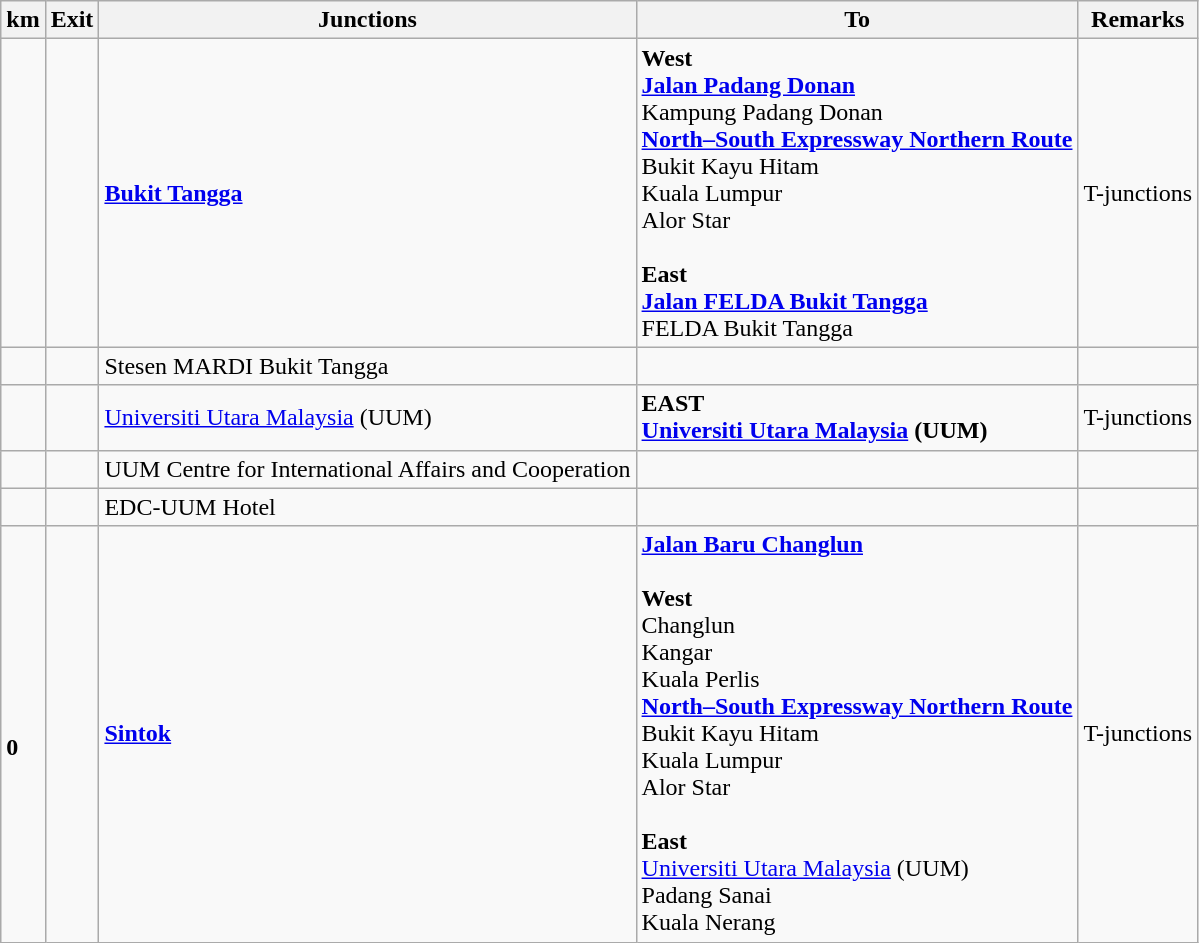<table class="wikitable">
<tr>
<th>km</th>
<th>Exit</th>
<th>Junctions</th>
<th>To</th>
<th>Remarks</th>
</tr>
<tr>
<td></td>
<td></td>
<td><strong><a href='#'>Bukit Tangga</a></strong></td>
<td><strong>West</strong><br> <strong><a href='#'>Jalan Padang Donan</a></strong><br>Kampung Padang Donan<br>   <strong><a href='#'>North–South Expressway Northern Route</a></strong><br>Bukit Kayu Hitam<br>Kuala Lumpur<br>Alor Star<br><br><strong>East</strong><br> <strong><a href='#'>Jalan FELDA Bukit Tangga</a></strong><br>FELDA Bukit Tangga</td>
<td>T-junctions</td>
</tr>
<tr>
<td></td>
<td></td>
<td>Stesen MARDI Bukit Tangga</td>
<td></td>
<td></td>
</tr>
<tr>
<td></td>
<td></td>
<td><a href='#'>Universiti Utara Malaysia</a> (UUM) </td>
<td><strong>EAST</strong><br><strong><a href='#'>Universiti Utara Malaysia</a> (UUM)</strong> </td>
<td>T-junctions</td>
</tr>
<tr>
<td></td>
<td></td>
<td>UUM Centre for International Affairs and Cooperation</td>
<td></td>
<td></td>
</tr>
<tr>
<td></td>
<td></td>
<td>EDC-UUM Hotel</td>
<td></td>
<td></td>
</tr>
<tr>
<td><br><strong>0</strong></td>
<td></td>
<td><strong><a href='#'>Sintok</a></strong></td>
<td> <strong><a href='#'>Jalan Baru Changlun</a></strong><br><br><strong>West</strong><br> Changlun<br> Kangar<br> Kuala Perlis<br>   <strong><a href='#'>North–South Expressway Northern Route</a></strong><br>Bukit Kayu Hitam<br>Kuala Lumpur<br>Alor Star<br><br><strong>East</strong><br> <a href='#'>Universiti Utara Malaysia</a> (UUM) <br> Padang Sanai<br> Kuala Nerang</td>
<td>T-junctions</td>
</tr>
</table>
